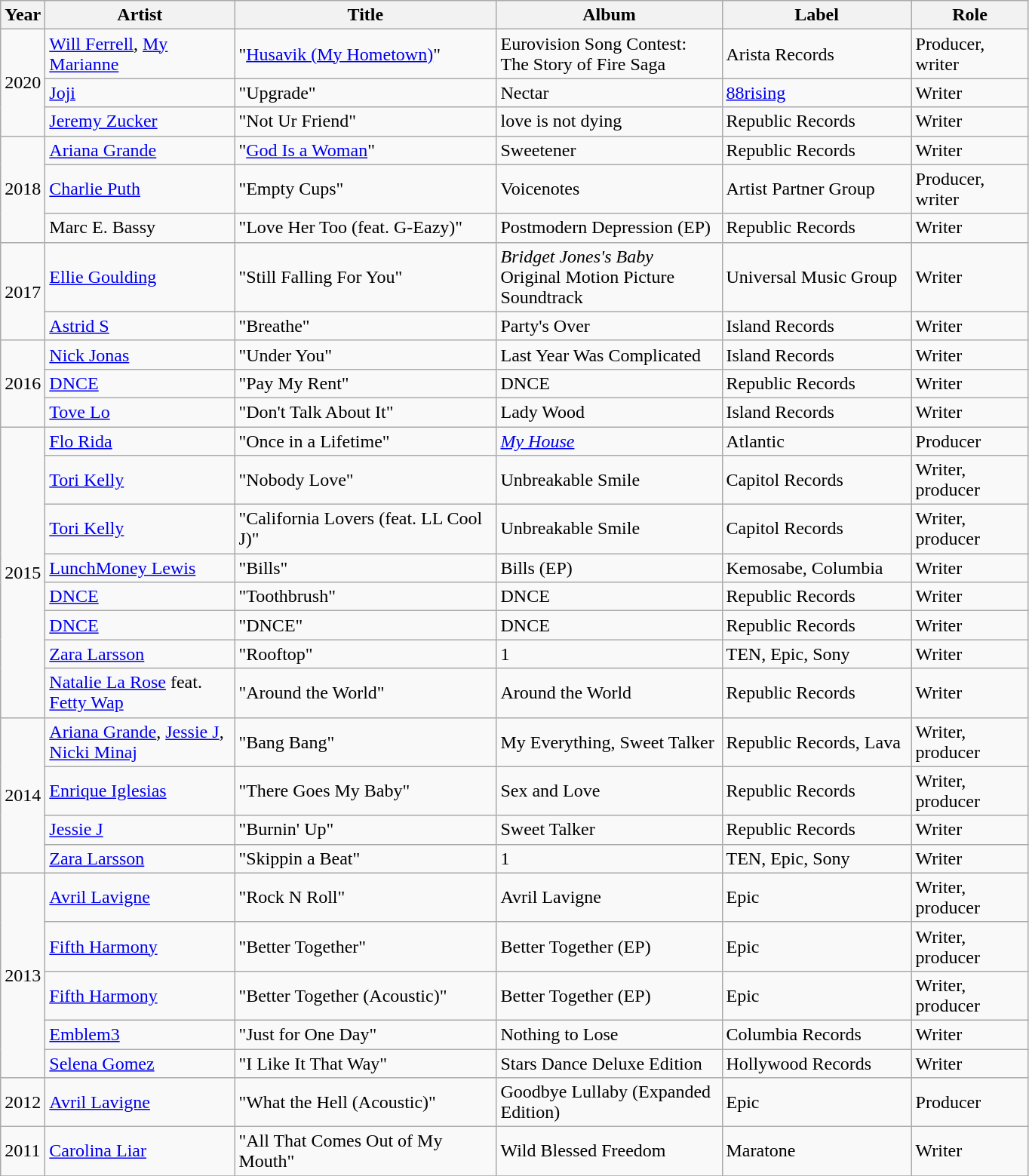<table class="wikitable">
<tr>
<th style="width:1em;">Year</th>
<th style="width:10em;">Artist</th>
<th style="width:14em;">Title</th>
<th style="width:12em;">Album</th>
<th style="width:10em;">Label</th>
<th style="width:6em;">Role</th>
</tr>
<tr>
<td rowspan="3">2020</td>
<td><a href='#'>Will Ferrell</a>, <a href='#'>My Marianne</a></td>
<td>"<a href='#'>Husavik (My Hometown)</a>"</td>
<td>Eurovision Song Contest: The Story of Fire Saga</td>
<td>Arista Records</td>
<td>Producer, writer</td>
</tr>
<tr>
<td><a href='#'>Joji</a></td>
<td>"Upgrade"</td>
<td>Nectar</td>
<td><a href='#'>88rising</a></td>
<td>Writer</td>
</tr>
<tr>
<td><a href='#'>Jeremy Zucker</a></td>
<td>"Not Ur Friend"</td>
<td>love is not dying</td>
<td>Republic Records</td>
<td>Writer</td>
</tr>
<tr>
<td rowspan="3">2018</td>
<td><a href='#'>Ariana Grande</a></td>
<td>"<a href='#'>God Is a Woman</a>"</td>
<td>Sweetener</td>
<td>Republic Records</td>
<td>Writer</td>
</tr>
<tr>
<td><a href='#'>Charlie Puth</a></td>
<td>"Empty Cups"</td>
<td>Voicenotes</td>
<td>Artist Partner Group</td>
<td>Producer, writer</td>
</tr>
<tr>
<td>Marc E. Bassy</td>
<td>"Love Her Too (feat. G-Eazy)"</td>
<td>Postmodern Depression (EP)</td>
<td>Republic Records</td>
<td>Writer</td>
</tr>
<tr>
<td rowspan="2">2017</td>
<td><a href='#'>Ellie Goulding</a></td>
<td>"Still Falling For You"</td>
<td><em>Bridget Jones's Baby</em> Original Motion Picture Soundtrack</td>
<td>Universal Music Group</td>
<td>Writer</td>
</tr>
<tr>
<td><a href='#'>Astrid S</a></td>
<td>"Breathe"</td>
<td>Party's Over</td>
<td>Island Records</td>
<td>Writer</td>
</tr>
<tr>
<td rowspan="3">2016</td>
<td><a href='#'>Nick Jonas</a></td>
<td>"Under You"</td>
<td>Last Year Was Complicated</td>
<td>Island Records</td>
<td>Writer</td>
</tr>
<tr>
<td><a href='#'>DNCE</a></td>
<td>"Pay My Rent"</td>
<td>DNCE</td>
<td>Republic Records</td>
<td>Writer</td>
</tr>
<tr>
<td><a href='#'>Tove Lo</a></td>
<td>"Don't Talk About It"</td>
<td>Lady Wood</td>
<td>Island Records</td>
<td>Writer</td>
</tr>
<tr>
<td rowspan="8">2015</td>
<td><a href='#'>Flo Rida</a></td>
<td>"Once in a Lifetime"</td>
<td><em><a href='#'>My House</a></em></td>
<td>Atlantic</td>
<td>Producer</td>
</tr>
<tr>
<td><a href='#'>Tori Kelly</a></td>
<td>"Nobody Love"</td>
<td>Unbreakable Smile</td>
<td>Capitol Records</td>
<td>Writer, producer</td>
</tr>
<tr>
<td><a href='#'>Tori Kelly</a></td>
<td>"California Lovers (feat. LL Cool J)"</td>
<td>Unbreakable Smile</td>
<td>Capitol Records</td>
<td>Writer, producer</td>
</tr>
<tr>
<td><a href='#'>LunchMoney Lewis</a></td>
<td>"Bills"</td>
<td>Bills (EP)</td>
<td>Kemosabe, Columbia</td>
<td>Writer</td>
</tr>
<tr>
<td><a href='#'>DNCE</a></td>
<td>"Toothbrush"</td>
<td>DNCE</td>
<td>Republic Records</td>
<td>Writer</td>
</tr>
<tr>
<td><a href='#'>DNCE</a></td>
<td>"DNCE"</td>
<td>DNCE</td>
<td>Republic Records</td>
<td>Writer</td>
</tr>
<tr>
<td><a href='#'>Zara Larsson</a></td>
<td>"Rooftop"</td>
<td>1</td>
<td>TEN, Epic, Sony</td>
<td>Writer</td>
</tr>
<tr>
<td><a href='#'>Natalie La Rose</a> feat. <a href='#'>Fetty Wap</a></td>
<td>"Around the World"</td>
<td>Around the World</td>
<td>Republic Records</td>
<td>Writer</td>
</tr>
<tr>
<td rowspan="4">2014</td>
<td><a href='#'>Ariana Grande</a>, <a href='#'>Jessie J</a>, <a href='#'>Nicki Minaj</a></td>
<td>"Bang Bang"</td>
<td>My Everything, Sweet Talker</td>
<td>Republic Records, Lava</td>
<td>Writer, producer</td>
</tr>
<tr>
<td><a href='#'>Enrique Iglesias</a></td>
<td>"There Goes My Baby"</td>
<td>Sex and Love</td>
<td>Republic Records</td>
<td>Writer, producer</td>
</tr>
<tr>
<td><a href='#'>Jessie J</a></td>
<td>"Burnin' Up"</td>
<td>Sweet Talker</td>
<td>Republic Records</td>
<td>Writer</td>
</tr>
<tr>
<td><a href='#'>Zara Larsson</a></td>
<td>"Skippin a Beat"</td>
<td>1</td>
<td>TEN, Epic, Sony</td>
<td>Writer</td>
</tr>
<tr>
<td rowspan="5">2013</td>
<td><a href='#'>Avril Lavigne</a></td>
<td>"Rock N Roll"</td>
<td>Avril Lavigne</td>
<td>Epic</td>
<td>Writer, producer</td>
</tr>
<tr>
<td><a href='#'>Fifth Harmony</a></td>
<td>"Better Together"</td>
<td>Better Together (EP)</td>
<td>Epic</td>
<td>Writer, producer</td>
</tr>
<tr>
<td><a href='#'>Fifth Harmony</a></td>
<td>"Better Together (Acoustic)"</td>
<td>Better Together (EP)</td>
<td>Epic</td>
<td>Writer, producer</td>
</tr>
<tr>
<td><a href='#'>Emblem3</a></td>
<td>"Just for One Day"</td>
<td>Nothing to Lose</td>
<td>Columbia Records</td>
<td>Writer</td>
</tr>
<tr>
<td><a href='#'>Selena Gomez</a></td>
<td>"I Like It That Way"</td>
<td>Stars Dance Deluxe Edition</td>
<td>Hollywood Records</td>
<td>Writer</td>
</tr>
<tr>
<td rowspan="1">2012</td>
<td><a href='#'>Avril Lavigne</a></td>
<td>"What the Hell (Acoustic)"</td>
<td>Goodbye Lullaby (Expanded Edition)</td>
<td>Epic</td>
<td>Producer</td>
</tr>
<tr>
<td rowspan="1">2011</td>
<td><a href='#'>Carolina Liar</a></td>
<td>"All That Comes Out of My Mouth"</td>
<td>Wild Blessed Freedom</td>
<td>Maratone</td>
<td>Writer</td>
</tr>
<tr>
</tr>
</table>
